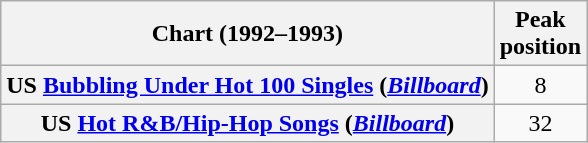<table class="wikitable sortable plainrowheaders" style="text-align:center">
<tr>
<th scope="col">Chart (1992–1993)</th>
<th scope="col">Peak<br>position</th>
</tr>
<tr>
<th scope="row">US <a href='#'>Bubbling Under Hot 100 Singles</a> (<em><a href='#'>Billboard</a></em>)</th>
<td>8</td>
</tr>
<tr>
<th scope="row">US <a href='#'>Hot R&B/Hip-Hop Songs</a> (<em><a href='#'>Billboard</a></em>)</th>
<td>32</td>
</tr>
</table>
